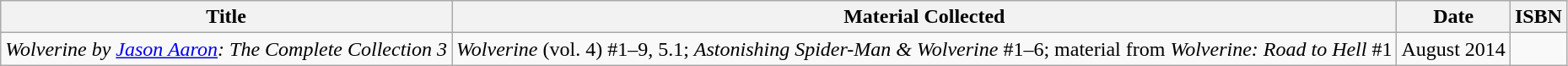<table class="wikitable">
<tr>
<th>Title</th>
<th>Material Collected</th>
<th>Date</th>
<th>ISBN</th>
</tr>
<tr>
<td><em>Wolverine by <a href='#'>Jason Aaron</a>: The Complete Collection 3</em></td>
<td><em>Wolverine</em> (vol. 4) #1–9, 5.1; <em>Astonishing Spider-Man & Wolverine</em> #1–6; material from <em>Wolverine: Road to Hell</em> #1</td>
<td>August 2014</td>
<td></td>
</tr>
</table>
